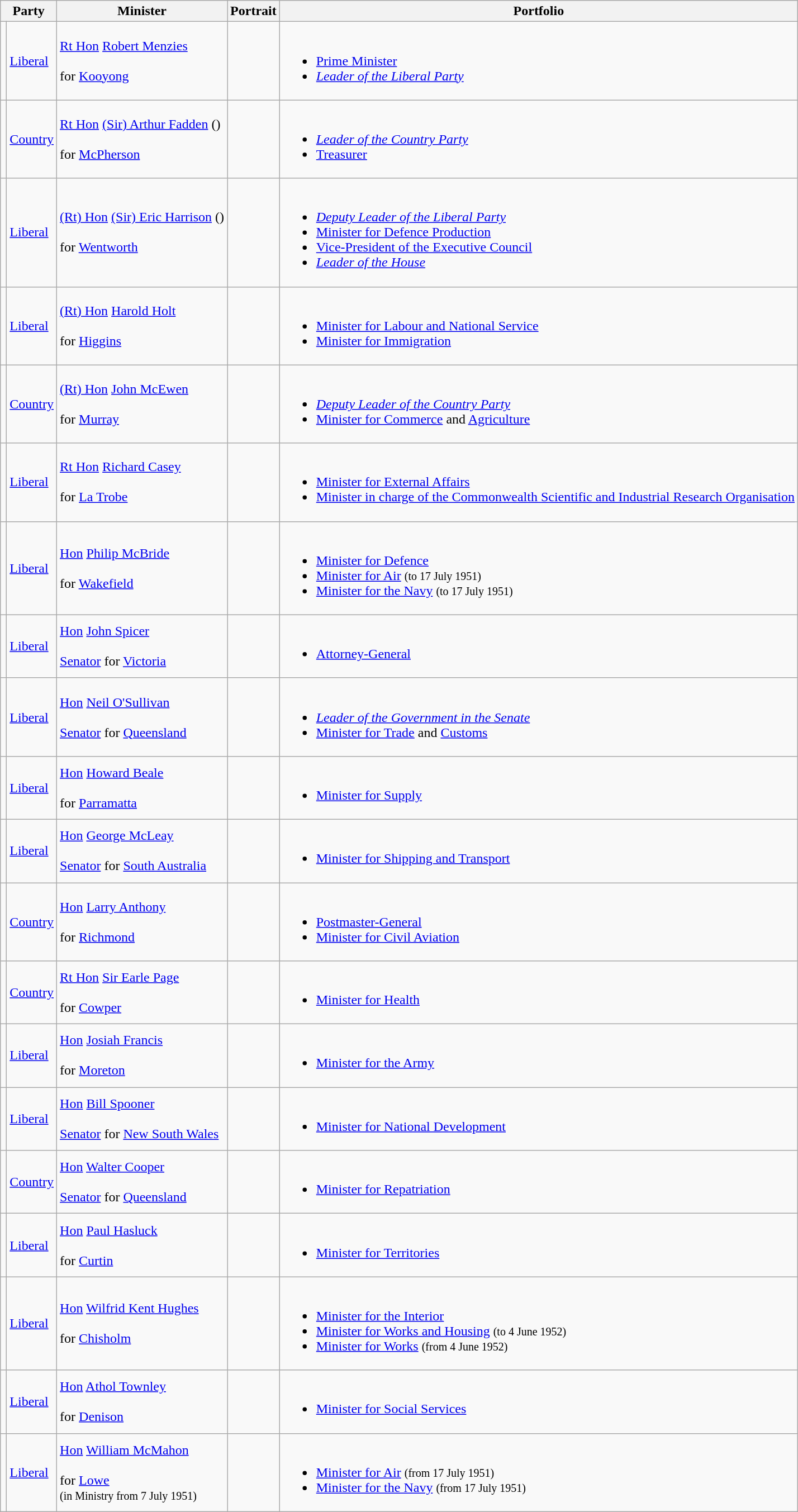<table class="wikitable sortable">
<tr>
<th colspan="2">Party</th>
<th>Minister</th>
<th>Portrait</th>
<th>Portfolio</th>
</tr>
<tr>
<td></td>
<td><a href='#'>Liberal</a></td>
<td><a href='#'>Rt Hon</a> <a href='#'>Robert Menzies</a>   <br><br> for <a href='#'>Kooyong</a> <br></td>
<td></td>
<td><br><ul><li><a href='#'>Prime Minister</a></li><li><em><a href='#'>Leader of the Liberal Party</a></em></li></ul></td>
</tr>
<tr>
<td></td>
<td><a href='#'>Country</a></td>
<td><a href='#'>Rt Hon</a> <a href='#'>(Sir) Arthur Fadden</a> () <br><br> for <a href='#'>McPherson</a> <br></td>
<td></td>
<td><br><ul><li><em><a href='#'>Leader of the Country Party</a></em></li><li><a href='#'>Treasurer</a></li></ul></td>
</tr>
<tr>
<td></td>
<td><a href='#'>Liberal</a></td>
<td><a href='#'>(Rt) Hon</a> <a href='#'>(Sir) Eric Harrison</a> () <br><br> for <a href='#'>Wentworth</a> <br></td>
<td></td>
<td><br><ul><li><em><a href='#'>Deputy Leader of the Liberal Party</a></em></li><li><a href='#'>Minister for Defence Production</a></li><li><a href='#'>Vice-President of the Executive Council</a></li><li><em><a href='#'>Leader of the House</a></em></li></ul></td>
</tr>
<tr>
<td></td>
<td><a href='#'>Liberal</a></td>
<td><a href='#'>(Rt) Hon</a> <a href='#'>Harold Holt</a> <br><br> for <a href='#'>Higgins</a> <br></td>
<td></td>
<td><br><ul><li><a href='#'>Minister for Labour and National Service</a></li><li><a href='#'>Minister for Immigration</a></li></ul></td>
</tr>
<tr>
<td></td>
<td><a href='#'>Country</a></td>
<td><a href='#'>(Rt) Hon</a> <a href='#'>John McEwen</a> <br><br> for <a href='#'>Murray</a> <br></td>
<td></td>
<td><br><ul><li><em><a href='#'>Deputy Leader of the Country Party</a></em></li><li><a href='#'>Minister for Commerce</a> and <a href='#'>Agriculture</a></li></ul></td>
</tr>
<tr>
<td></td>
<td><a href='#'>Liberal</a></td>
<td><a href='#'>Rt Hon</a> <a href='#'>Richard Casey</a>    <br><br> for <a href='#'>La Trobe</a> <br></td>
<td></td>
<td><br><ul><li><a href='#'>Minister for External Affairs</a></li><li><a href='#'>Minister in charge of the Commonwealth Scientific and Industrial Research Organisation</a></li></ul></td>
</tr>
<tr>
<td></td>
<td><a href='#'>Liberal</a></td>
<td><a href='#'>Hon</a> <a href='#'>Philip McBride</a> <br><br> for <a href='#'>Wakefield</a> <br></td>
<td></td>
<td><br><ul><li><a href='#'>Minister for Defence</a></li><li><a href='#'>Minister for Air</a> <small>(to 17 July 1951)</small></li><li><a href='#'>Minister for the Navy</a> <small>(to 17 July 1951)</small></li></ul></td>
</tr>
<tr>
<td></td>
<td><a href='#'>Liberal</a></td>
<td><a href='#'>Hon</a> <a href='#'>John Spicer</a>  <br><br><a href='#'>Senator</a> for <a href='#'>Victoria</a> <br></td>
<td></td>
<td><br><ul><li><a href='#'>Attorney-General</a></li></ul></td>
</tr>
<tr>
<td></td>
<td><a href='#'>Liberal</a></td>
<td><a href='#'>Hon</a> <a href='#'>Neil O'Sullivan</a> <br><br><a href='#'>Senator</a> for <a href='#'>Queensland</a> <br></td>
<td></td>
<td><br><ul><li><em><a href='#'>Leader of the Government in the Senate</a></em></li><li><a href='#'>Minister for Trade</a> and <a href='#'>Customs</a></li></ul></td>
</tr>
<tr>
<td></td>
<td><a href='#'>Liberal</a></td>
<td><a href='#'>Hon</a> <a href='#'>Howard Beale</a> <br><br> for <a href='#'>Parramatta</a> <br></td>
<td></td>
<td><br><ul><li><a href='#'>Minister for Supply</a></li></ul></td>
</tr>
<tr>
<td></td>
<td><a href='#'>Liberal</a></td>
<td><a href='#'>Hon</a> <a href='#'>George McLeay</a> <br><br><a href='#'>Senator</a> for <a href='#'>South Australia</a> <br></td>
<td></td>
<td><br><ul><li><a href='#'>Minister for Shipping and Transport</a></li></ul></td>
</tr>
<tr>
<td></td>
<td><a href='#'>Country</a></td>
<td><a href='#'>Hon</a> <a href='#'>Larry Anthony</a> <br><br> for <a href='#'>Richmond</a> <br></td>
<td></td>
<td><br><ul><li><a href='#'>Postmaster-General</a></li><li><a href='#'>Minister for Civil Aviation</a></li></ul></td>
</tr>
<tr>
<td></td>
<td><a href='#'>Country</a></td>
<td><a href='#'>Rt Hon</a> <a href='#'>Sir Earle Page</a>   <br><br> for <a href='#'>Cowper</a> <br></td>
<td></td>
<td><br><ul><li><a href='#'>Minister for Health</a></li></ul></td>
</tr>
<tr>
<td></td>
<td><a href='#'>Liberal</a></td>
<td><a href='#'>Hon</a> <a href='#'>Josiah Francis</a> <br><br> for <a href='#'>Moreton</a> <br></td>
<td></td>
<td><br><ul><li><a href='#'>Minister for the Army</a></li></ul></td>
</tr>
<tr>
<td></td>
<td><a href='#'>Liberal</a></td>
<td><a href='#'>Hon</a> <a href='#'>Bill Spooner</a>  <br><br><a href='#'>Senator</a> for <a href='#'>New South Wales</a> <br></td>
<td></td>
<td><br><ul><li><a href='#'>Minister for National Development</a></li></ul></td>
</tr>
<tr>
<td></td>
<td><a href='#'>Country</a></td>
<td><a href='#'>Hon</a> <a href='#'>Walter Cooper</a>  <br><br><a href='#'>Senator</a> for <a href='#'>Queensland</a> <br></td>
<td></td>
<td><br><ul><li><a href='#'>Minister for Repatriation</a></li></ul></td>
</tr>
<tr>
<td></td>
<td><a href='#'>Liberal</a></td>
<td><a href='#'>Hon</a> <a href='#'>Paul Hasluck</a> <br><br> for <a href='#'>Curtin</a> <br></td>
<td></td>
<td><br><ul><li><a href='#'>Minister for Territories</a></li></ul></td>
</tr>
<tr>
<td></td>
<td><a href='#'>Liberal</a></td>
<td><a href='#'>Hon</a> <a href='#'>Wilfrid Kent Hughes</a>   <br><br> for <a href='#'>Chisholm</a> <br></td>
<td></td>
<td><br><ul><li><a href='#'>Minister for the Interior</a></li><li><a href='#'>Minister for Works and Housing</a> <small>(to 4 June 1952)</small></li><li><a href='#'>Minister for Works</a> <small>(from 4 June 1952)</small></li></ul></td>
</tr>
<tr>
<td></td>
<td><a href='#'>Liberal</a></td>
<td><a href='#'>Hon</a> <a href='#'>Athol Townley</a> <br><br> for <a href='#'>Denison</a> <br></td>
<td></td>
<td><br><ul><li><a href='#'>Minister for Social Services</a></li></ul></td>
</tr>
<tr>
<td></td>
<td><a href='#'>Liberal</a></td>
<td><a href='#'>Hon</a> <a href='#'>William McMahon</a> <br><br> for <a href='#'>Lowe</a> <br>
<small>(in Ministry from 7 July 1951)</small></td>
<td></td>
<td><br><ul><li><a href='#'>Minister for Air</a> <small>(from 17 July 1951)</small></li><li><a href='#'>Minister for the Navy</a> <small>(from 17 July 1951)</small></li></ul></td>
</tr>
</table>
